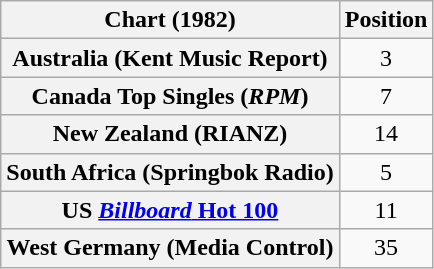<table class="wikitable sortable plainrowheaders" style="text-align:center;">
<tr>
<th scope="col">Chart (1982)</th>
<th scope="col">Position</th>
</tr>
<tr>
<th scope="row">Australia (Kent Music Report)</th>
<td>3</td>
</tr>
<tr>
<th scope="row">Canada Top Singles (<em>RPM</em>)</th>
<td>7</td>
</tr>
<tr>
<th scope="row">New Zealand (RIANZ)</th>
<td>14</td>
</tr>
<tr>
<th scope="row">South Africa (Springbok Radio)</th>
<td>5</td>
</tr>
<tr>
<th scope="row">US <a href='#'><em>Billboard</em> Hot 100</a></th>
<td>11</td>
</tr>
<tr>
<th scope="row">West Germany (Media Control)</th>
<td>35</td>
</tr>
</table>
